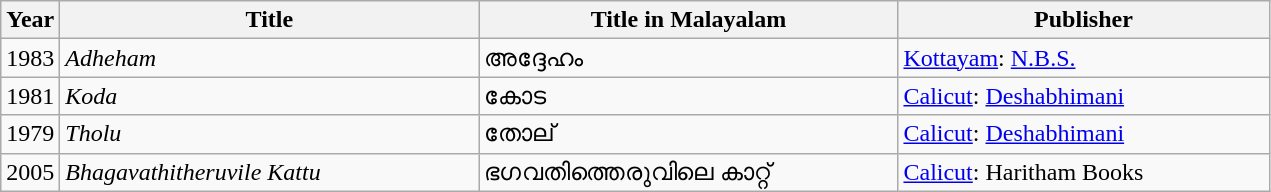<table class="wikitable">
<tr>
<th>Year</th>
<th ! style=width:17em>Title</th>
<th ! style=width:17em>Title in Malayalam</th>
<th ! style=width:15em>Publisher</th>
</tr>
<tr>
<td>1983</td>
<td><em>Adheham</em></td>
<td>അദ്ദേഹം</td>
<td><a href='#'>Kottayam</a>: <a href='#'>N.B.S.</a></td>
</tr>
<tr>
<td>1981</td>
<td><em>Koda</em></td>
<td>കോട</td>
<td><a href='#'>Calicut</a>: <a href='#'>Deshabhimani</a></td>
</tr>
<tr>
<td>1979</td>
<td><em>Tholu</em></td>
<td>തോല്</td>
<td><a href='#'>Calicut</a>: <a href='#'>Deshabhimani</a></td>
</tr>
<tr>
<td>2005</td>
<td><em>Bhagavathitheruvile Kattu</em></td>
<td>ഭഗവതിത്തെരുവിലെ കാറ്റ്</td>
<td><a href='#'>Calicut</a>: Haritham Books</td>
</tr>
</table>
